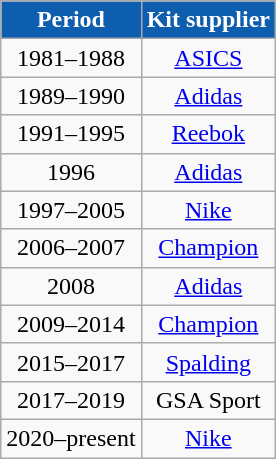<table class="wikitable" style="text-align: center">
<tr>
<th style="color:#fff; background:#0D5EAF;">Period</th>
<th style="color:#fff; background:#0D5EAF;">Kit supplier</th>
</tr>
<tr>
<td>1981–1988</td>
<td><a href='#'>ASICS</a></td>
</tr>
<tr>
<td>1989–1990</td>
<td><a href='#'>Adidas</a></td>
</tr>
<tr>
<td>1991–1995</td>
<td><a href='#'>Reebok</a></td>
</tr>
<tr>
<td>1996</td>
<td><a href='#'>Adidas</a></td>
</tr>
<tr>
<td>1997–2005</td>
<td><a href='#'>Nike</a></td>
</tr>
<tr>
<td>2006–2007</td>
<td><a href='#'>Champion</a></td>
</tr>
<tr>
<td>2008</td>
<td><a href='#'>Adidas</a></td>
</tr>
<tr>
<td>2009–2014</td>
<td><a href='#'>Champion</a></td>
</tr>
<tr>
<td>2015–2017</td>
<td><a href='#'>Spalding</a></td>
</tr>
<tr>
<td>2017–2019</td>
<td>GSA Sport</td>
</tr>
<tr>
<td>2020–present</td>
<td><a href='#'>Nike</a></td>
</tr>
</table>
